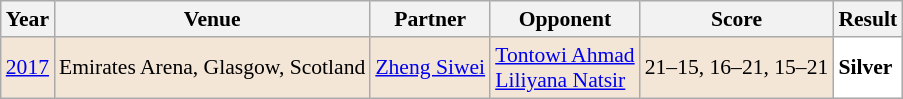<table class="sortable wikitable" style="font-size: 90%">
<tr>
<th>Year</th>
<th>Venue</th>
<th>Partner</th>
<th>Opponent</th>
<th>Score</th>
<th>Result</th>
</tr>
<tr style="background:#F3E6D7">
<td align="center"><a href='#'>2017</a></td>
<td align="left">Emirates Arena, Glasgow, Scotland</td>
<td align="left"> <a href='#'>Zheng Siwei</a></td>
<td align="left"> <a href='#'>Tontowi Ahmad</a><br> <a href='#'>Liliyana Natsir</a></td>
<td align="left">21–15, 16–21, 15–21</td>
<td style="text-align:left; background:white"> <strong>Silver</strong></td>
</tr>
</table>
